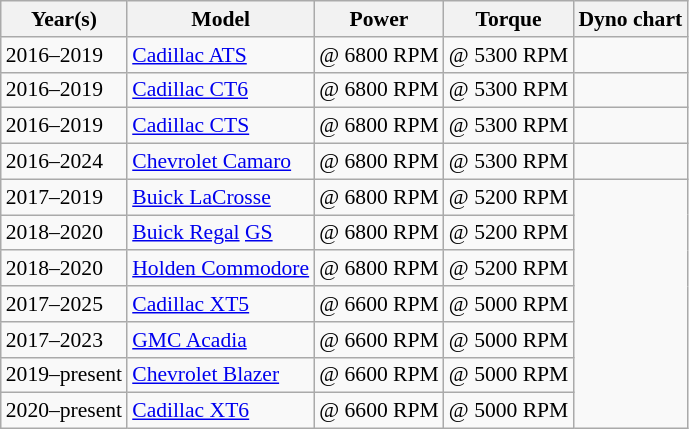<table class="wikitable" style="font-size: 90%">
<tr>
<th>Year(s)</th>
<th>Model</th>
<th>Power</th>
<th>Torque</th>
<th>Dyno chart</th>
</tr>
<tr>
<td>2016–2019</td>
<td><a href='#'>Cadillac ATS</a></td>
<td> @ 6800 RPM</td>
<td> @ 5300 RPM</td>
<td></td>
</tr>
<tr>
<td>2016–2019</td>
<td><a href='#'>Cadillac CT6</a></td>
<td> @ 6800 RPM</td>
<td> @ 5300 RPM</td>
<td></td>
</tr>
<tr>
<td>2016–2019</td>
<td><a href='#'>Cadillac CTS</a></td>
<td> @ 6800 RPM</td>
<td> @ 5300 RPM</td>
<td></td>
</tr>
<tr>
<td>2016–2024</td>
<td><a href='#'>Chevrolet Camaro</a></td>
<td> @ 6800 RPM</td>
<td> @ 5300 RPM</td>
<td></td>
</tr>
<tr>
<td>2017–2019</td>
<td><a href='#'>Buick LaCrosse</a></td>
<td> @ 6800 RPM</td>
<td> @ 5200 RPM</td>
</tr>
<tr>
<td>2018–2020</td>
<td><a href='#'>Buick Regal</a> <a href='#'>GS</a></td>
<td> @ 6800 RPM</td>
<td> @ 5200 RPM</td>
</tr>
<tr>
<td>2018–2020</td>
<td><a href='#'>Holden Commodore</a></td>
<td> @ 6800 RPM</td>
<td> @ 5200 RPM</td>
</tr>
<tr>
<td>2017–2025</td>
<td><a href='#'>Cadillac XT5</a></td>
<td> @ 6600 RPM</td>
<td> @ 5000 RPM</td>
</tr>
<tr>
<td>2017–2023</td>
<td><a href='#'>GMC Acadia</a></td>
<td> @ 6600 RPM</td>
<td> @ 5000 RPM</td>
</tr>
<tr>
<td>2019–present</td>
<td><a href='#'>Chevrolet Blazer</a></td>
<td> @ 6600 RPM</td>
<td> @ 5000 RPM</td>
</tr>
<tr>
<td>2020–present</td>
<td><a href='#'>Cadillac XT6</a></td>
<td> @ 6600 RPM</td>
<td> @ 5000 RPM</td>
</tr>
</table>
